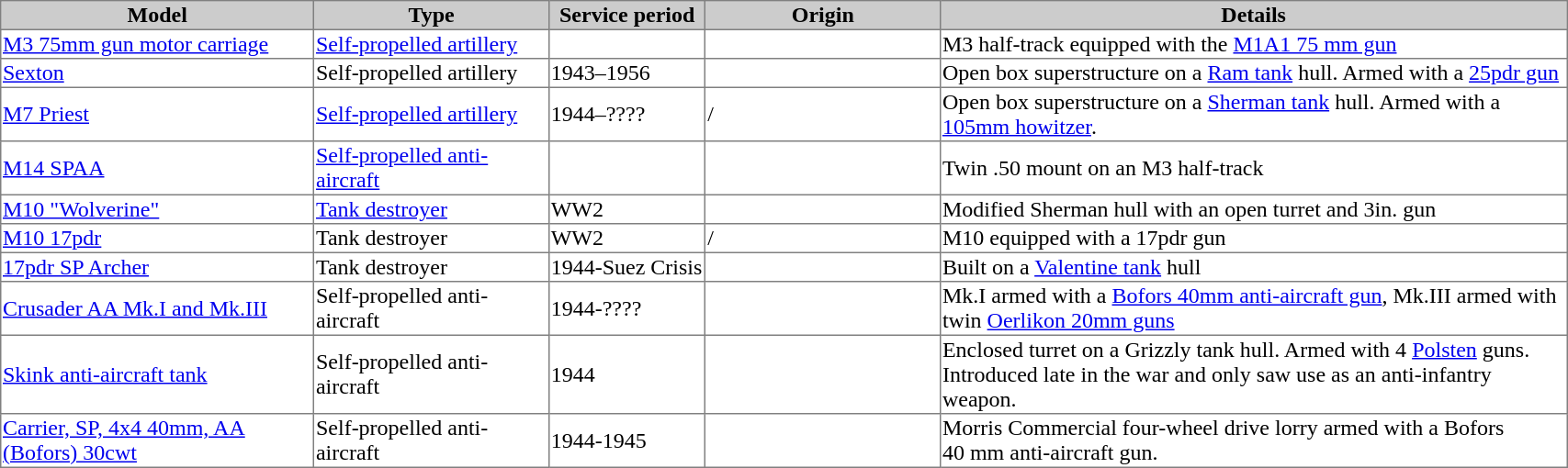<table border="1" width="90%" style="border-collapse: collapse;">
<tr bgcolor=cccccc>
<th width="20%">Model</th>
<th width="15%">Type</th>
<th width="10%">Service period</th>
<th width="15%">Origin</th>
<th>Details</th>
</tr>
<tr>
<td><a href='#'>M3 75mm gun motor carriage</a></td>
<td><a href='#'>Self-propelled artillery</a></td>
<td></td>
<td></td>
<td>M3 half-track equipped with the <a href='#'>M1A1 75 mm gun</a></td>
</tr>
<tr>
<td><a href='#'>Sexton</a></td>
<td>Self-propelled artillery</td>
<td>1943–1956</td>
<td></td>
<td>Open box superstructure on a <a href='#'>Ram tank</a> hull.  Armed with a <a href='#'>25pdr gun</a></td>
</tr>
<tr>
<td><a href='#'>M7 Priest</a></td>
<td><a href='#'>Self-propelled artillery</a></td>
<td>1944–????</td>
<td>/</td>
<td>Open box superstructure on a <a href='#'>Sherman tank</a> hull.  Armed with a <a href='#'>105mm howitzer</a>.</td>
</tr>
<tr>
<td><a href='#'>M14 SPAA</a></td>
<td><a href='#'>Self-propelled anti-aircraft</a></td>
<td></td>
<td></td>
<td>Twin .50 mount on an M3 half-track</td>
</tr>
<tr>
<td><a href='#'>M10 "Wolverine"</a></td>
<td><a href='#'>Tank destroyer</a></td>
<td>WW2</td>
<td></td>
<td>Modified Sherman hull with an open turret and 3in. gun</td>
</tr>
<tr>
<td><a href='#'>M10 17pdr</a></td>
<td>Tank destroyer</td>
<td>WW2</td>
<td>/</td>
<td>M10 equipped with a 17pdr gun</td>
</tr>
<tr>
<td><a href='#'>17pdr SP Archer</a></td>
<td>Tank destroyer</td>
<td>1944-Suez Crisis</td>
<td></td>
<td>Built on a <a href='#'>Valentine tank</a> hull</td>
</tr>
<tr>
<td><a href='#'>Crusader AA Mk.I and Mk.III</a></td>
<td>Self-propelled anti-aircraft</td>
<td>1944-????</td>
<td></td>
<td>Mk.I armed with a <a href='#'>Bofors 40mm anti-aircraft gun</a>, Mk.III armed with twin <a href='#'>Oerlikon 20mm guns</a></td>
</tr>
<tr>
<td><a href='#'>Skink anti-aircraft tank</a></td>
<td>Self-propelled anti-aircraft</td>
<td>1944</td>
<td></td>
<td>Enclosed turret on a Grizzly tank hull.  Armed with 4 <a href='#'>Polsten</a> guns.  Introduced late in the war and only saw use as an anti-infantry weapon.</td>
</tr>
<tr>
<td><a href='#'>Carrier, SP, 4x4 40mm, AA (Bofors) 30cwt</a></td>
<td>Self-propelled anti-aircraft</td>
<td>1944-1945</td>
<td></td>
<td>Morris Commercial four-wheel drive lorry armed with a Bofors 40 mm anti-aircraft gun.</td>
</tr>
</table>
